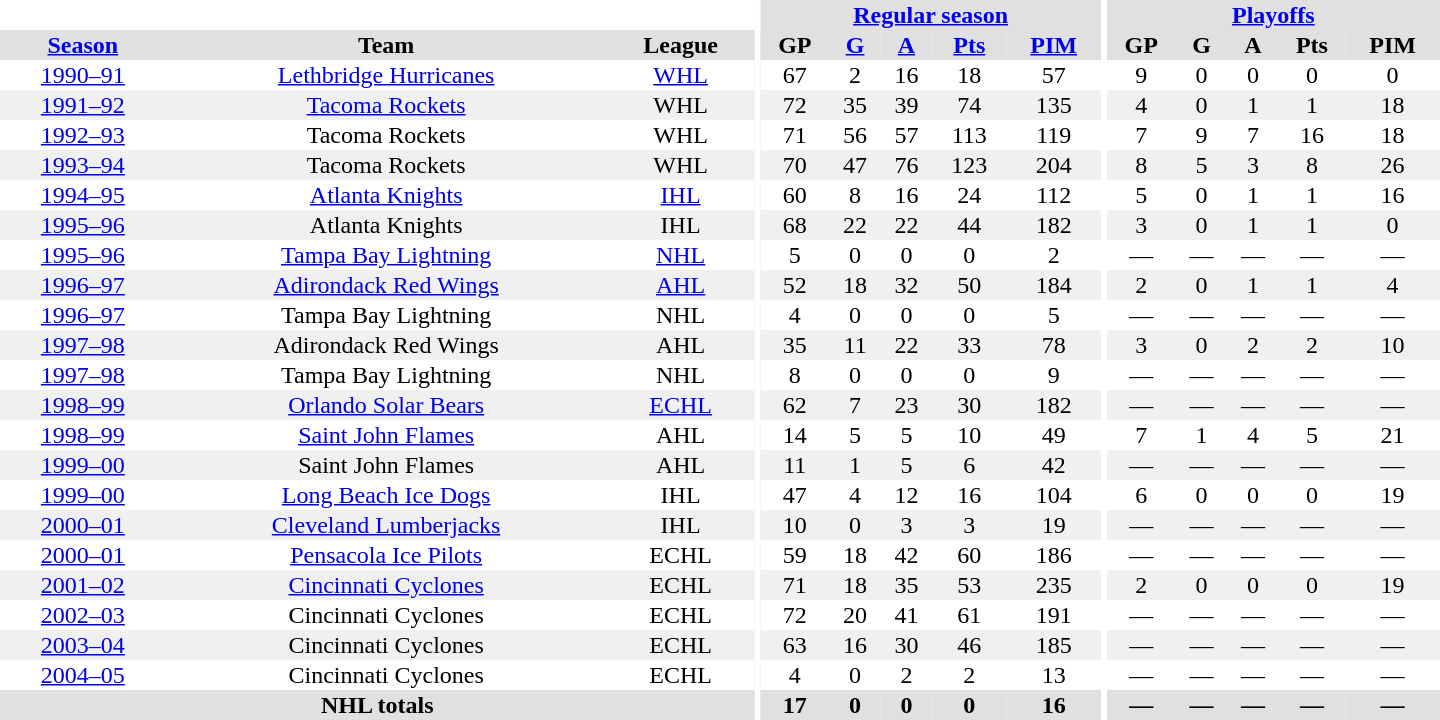<table border="0" cellpadding="1" cellspacing="0" style="text-align:center; width:60em">
<tr bgcolor="#e0e0e0">
<th colspan="3" bgcolor="#ffffff"></th>
<th rowspan="99" bgcolor="#ffffff"></th>
<th colspan="5"><a href='#'>Regular season</a></th>
<th rowspan="99" bgcolor="#ffffff"></th>
<th colspan="5"><a href='#'>Playoffs</a></th>
</tr>
<tr bgcolor="#e0e0e0">
<th><a href='#'>Season</a></th>
<th>Team</th>
<th>League</th>
<th>GP</th>
<th><a href='#'>G</a></th>
<th><a href='#'>A</a></th>
<th><a href='#'>Pts</a></th>
<th><a href='#'>PIM</a></th>
<th>GP</th>
<th>G</th>
<th>A</th>
<th>Pts</th>
<th>PIM</th>
</tr>
<tr ALIGN="center">
<td><a href='#'>1990–91</a></td>
<td><a href='#'>Lethbridge Hurricanes</a></td>
<td><a href='#'>WHL</a></td>
<td>67</td>
<td>2</td>
<td>16</td>
<td>18</td>
<td>57</td>
<td>9</td>
<td>0</td>
<td>0</td>
<td>0</td>
<td>0</td>
</tr>
<tr ALIGN="center" bgcolor="#f0f0f0">
<td><a href='#'>1991–92</a></td>
<td><a href='#'>Tacoma Rockets</a></td>
<td>WHL</td>
<td>72</td>
<td>35</td>
<td>39</td>
<td>74</td>
<td>135</td>
<td>4</td>
<td>0</td>
<td>1</td>
<td>1</td>
<td>18</td>
</tr>
<tr ALIGN="center">
<td><a href='#'>1992–93</a></td>
<td>Tacoma Rockets</td>
<td>WHL</td>
<td>71</td>
<td>56</td>
<td>57</td>
<td>113</td>
<td>119</td>
<td>7</td>
<td>9</td>
<td>7</td>
<td>16</td>
<td>18</td>
</tr>
<tr ALIGN="center" bgcolor="#f0f0f0">
<td><a href='#'>1993–94</a></td>
<td>Tacoma Rockets</td>
<td>WHL</td>
<td>70</td>
<td>47</td>
<td>76</td>
<td>123</td>
<td>204</td>
<td>8</td>
<td>5</td>
<td>3</td>
<td>8</td>
<td>26</td>
</tr>
<tr ALIGN="center">
<td><a href='#'>1994–95</a></td>
<td><a href='#'>Atlanta Knights</a></td>
<td><a href='#'>IHL</a></td>
<td>60</td>
<td>8</td>
<td>16</td>
<td>24</td>
<td>112</td>
<td>5</td>
<td>0</td>
<td>1</td>
<td>1</td>
<td>16</td>
</tr>
<tr ALIGN="center" bgcolor="#f0f0f0">
<td><a href='#'>1995–96</a></td>
<td>Atlanta Knights</td>
<td>IHL</td>
<td>68</td>
<td>22</td>
<td>22</td>
<td>44</td>
<td>182</td>
<td>3</td>
<td>0</td>
<td>1</td>
<td>1</td>
<td>0</td>
</tr>
<tr ALIGN="center">
<td><a href='#'>1995–96</a></td>
<td><a href='#'>Tampa Bay Lightning</a></td>
<td><a href='#'>NHL</a></td>
<td>5</td>
<td>0</td>
<td>0</td>
<td>0</td>
<td>2</td>
<td>—</td>
<td>—</td>
<td>—</td>
<td>—</td>
<td>—</td>
</tr>
<tr ALIGN="center" bgcolor="#f0f0f0">
<td><a href='#'>1996–97</a></td>
<td><a href='#'>Adirondack Red Wings</a></td>
<td><a href='#'>AHL</a></td>
<td>52</td>
<td>18</td>
<td>32</td>
<td>50</td>
<td>184</td>
<td>2</td>
<td>0</td>
<td>1</td>
<td>1</td>
<td>4</td>
</tr>
<tr ALIGN="center">
<td><a href='#'>1996–97</a></td>
<td>Tampa Bay Lightning</td>
<td>NHL</td>
<td>4</td>
<td>0</td>
<td>0</td>
<td>0</td>
<td>5</td>
<td>—</td>
<td>—</td>
<td>—</td>
<td>—</td>
<td>—</td>
</tr>
<tr ALIGN="center" bgcolor="#f0f0f0">
<td><a href='#'>1997–98</a></td>
<td>Adirondack Red Wings</td>
<td>AHL</td>
<td>35</td>
<td>11</td>
<td>22</td>
<td>33</td>
<td>78</td>
<td>3</td>
<td>0</td>
<td>2</td>
<td>2</td>
<td>10</td>
</tr>
<tr ALIGN="center">
<td><a href='#'>1997–98</a></td>
<td>Tampa Bay Lightning</td>
<td>NHL</td>
<td>8</td>
<td>0</td>
<td>0</td>
<td>0</td>
<td>9</td>
<td>—</td>
<td>—</td>
<td>—</td>
<td>—</td>
<td>—</td>
</tr>
<tr ALIGN="center" bgcolor="#f0f0f0">
<td><a href='#'>1998–99</a></td>
<td><a href='#'>Orlando Solar Bears</a></td>
<td><a href='#'>ECHL</a></td>
<td>62</td>
<td>7</td>
<td>23</td>
<td>30</td>
<td>182</td>
<td>—</td>
<td>—</td>
<td>—</td>
<td>—</td>
<td>—</td>
</tr>
<tr ALIGN="center">
<td><a href='#'>1998–99</a></td>
<td><a href='#'>Saint John Flames</a></td>
<td>AHL</td>
<td>14</td>
<td>5</td>
<td>5</td>
<td>10</td>
<td>49</td>
<td>7</td>
<td>1</td>
<td>4</td>
<td>5</td>
<td>21</td>
</tr>
<tr ALIGN="center" bgcolor="#f0f0f0">
<td><a href='#'>1999–00</a></td>
<td>Saint John Flames</td>
<td>AHL</td>
<td>11</td>
<td>1</td>
<td>5</td>
<td>6</td>
<td>42</td>
<td>—</td>
<td>—</td>
<td>—</td>
<td>—</td>
<td>—</td>
</tr>
<tr ALIGN="center">
<td><a href='#'>1999–00</a></td>
<td><a href='#'>Long Beach Ice Dogs</a></td>
<td>IHL</td>
<td>47</td>
<td>4</td>
<td>12</td>
<td>16</td>
<td>104</td>
<td>6</td>
<td>0</td>
<td>0</td>
<td>0</td>
<td>19</td>
</tr>
<tr ALIGN="center" bgcolor="#f0f0f0">
<td><a href='#'>2000–01</a></td>
<td><a href='#'>Cleveland Lumberjacks</a></td>
<td>IHL</td>
<td>10</td>
<td>0</td>
<td>3</td>
<td>3</td>
<td>19</td>
<td>—</td>
<td>—</td>
<td>—</td>
<td>—</td>
<td>—</td>
</tr>
<tr ALIGN="center">
<td><a href='#'>2000–01</a></td>
<td><a href='#'>Pensacola Ice Pilots</a></td>
<td>ECHL</td>
<td>59</td>
<td>18</td>
<td>42</td>
<td>60</td>
<td>186</td>
<td>—</td>
<td>—</td>
<td>—</td>
<td>—</td>
<td>—</td>
</tr>
<tr ALIGN="center" bgcolor="#f0f0f0">
<td><a href='#'>2001–02</a></td>
<td><a href='#'>Cincinnati Cyclones</a></td>
<td>ECHL</td>
<td>71</td>
<td>18</td>
<td>35</td>
<td>53</td>
<td>235</td>
<td>2</td>
<td>0</td>
<td>0</td>
<td>0</td>
<td>19</td>
</tr>
<tr ALIGN="center">
<td><a href='#'>2002–03</a></td>
<td>Cincinnati Cyclones</td>
<td>ECHL</td>
<td>72</td>
<td>20</td>
<td>41</td>
<td>61</td>
<td>191</td>
<td>—</td>
<td>—</td>
<td>—</td>
<td>—</td>
<td>—</td>
</tr>
<tr ALIGN="center" bgcolor="#f0f0f0">
<td><a href='#'>2003–04</a></td>
<td>Cincinnati Cyclones</td>
<td>ECHL</td>
<td>63</td>
<td>16</td>
<td>30</td>
<td>46</td>
<td>185</td>
<td>—</td>
<td>—</td>
<td>—</td>
<td>—</td>
<td>—</td>
</tr>
<tr ALIGN="center">
<td><a href='#'>2004–05</a></td>
<td>Cincinnati Cyclones</td>
<td>ECHL</td>
<td>4</td>
<td>0</td>
<td>2</td>
<td>2</td>
<td>13</td>
<td>—</td>
<td>—</td>
<td>—</td>
<td>—</td>
<td>—</td>
</tr>
<tr bgcolor="#e0e0e0">
<th colspan="3">NHL totals</th>
<th>17</th>
<th>0</th>
<th>0</th>
<th>0</th>
<th>16</th>
<th>—</th>
<th>—</th>
<th>—</th>
<th>—</th>
<th>—</th>
</tr>
</table>
